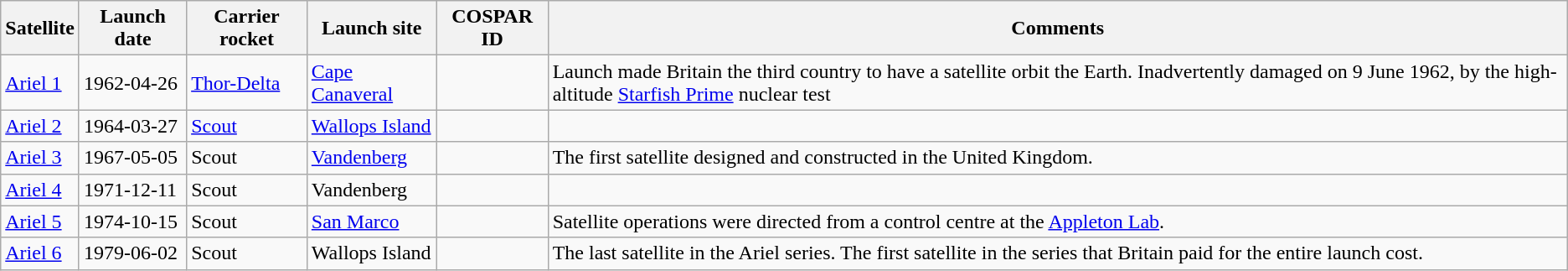<table class="wikitable">
<tr>
<th>Satellite</th>
<th>Launch date</th>
<th>Carrier rocket</th>
<th>Launch site</th>
<th>COSPAR ID</th>
<th>Comments</th>
</tr>
<tr>
<td><a href='#'>Ariel 1</a></td>
<td>1962-04-26</td>
<td><a href='#'>Thor-Delta</a></td>
<td><a href='#'>Cape Canaveral</a></td>
<td></td>
<td>Launch made Britain the third country to have a satellite orbit the Earth. Inadvertently damaged on 9 June 1962, by the high-altitude <a href='#'>Starfish Prime</a> nuclear test</td>
</tr>
<tr>
<td><a href='#'>Ariel 2</a></td>
<td>1964-03-27</td>
<td><a href='#'>Scout</a></td>
<td><a href='#'>Wallops Island</a></td>
<td></td>
<td></td>
</tr>
<tr>
<td><a href='#'>Ariel 3</a></td>
<td>1967-05-05</td>
<td>Scout</td>
<td><a href='#'>Vandenberg</a></td>
<td></td>
<td>The first satellite designed and constructed in the United Kingdom.</td>
</tr>
<tr>
<td><a href='#'>Ariel 4</a></td>
<td>1971-12-11</td>
<td>Scout</td>
<td>Vandenberg</td>
<td></td>
<td></td>
</tr>
<tr>
<td><a href='#'>Ariel 5</a></td>
<td>1974-10-15</td>
<td>Scout</td>
<td><a href='#'>San Marco</a></td>
<td></td>
<td>Satellite operations were directed from a control centre at the <a href='#'>Appleton Lab</a>. </td>
</tr>
<tr>
<td><a href='#'>Ariel 6</a></td>
<td>1979-06-02</td>
<td>Scout</td>
<td>Wallops Island</td>
<td></td>
<td>The last satellite in the Ariel series. The first satellite in the series that Britain paid for the entire launch cost.</td>
</tr>
</table>
